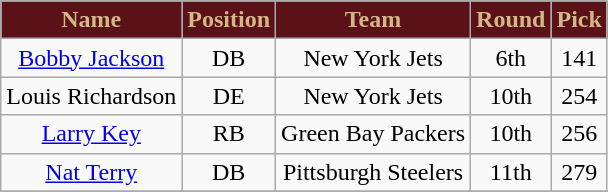<table class="wikitable" style="text-align: center;">
<tr>
<th style="background:#5a1118; color:#d3b787;">Name</th>
<th style="background:#5a1118; color:#d3b787;">Position</th>
<th style="background:#5a1118; color:#d3b787;">Team</th>
<th style="background:#5a1118; color:#d3b787;">Round</th>
<th style="background:#5a1118; color:#d3b787;">Pick</th>
</tr>
<tr>
<td><a href='#'>Bobby Jackson</a></td>
<td>DB</td>
<td>New York Jets</td>
<td>6th</td>
<td>141</td>
</tr>
<tr>
<td>Louis Richardson</td>
<td>DE</td>
<td>New York Jets</td>
<td>10th</td>
<td>254</td>
</tr>
<tr>
<td><a href='#'>Larry Key</a></td>
<td>RB</td>
<td>Green Bay Packers</td>
<td>10th</td>
<td>256</td>
</tr>
<tr>
<td><a href='#'>Nat Terry</a></td>
<td>DB</td>
<td>Pittsburgh Steelers</td>
<td>11th</td>
<td>279</td>
</tr>
<tr>
</tr>
</table>
